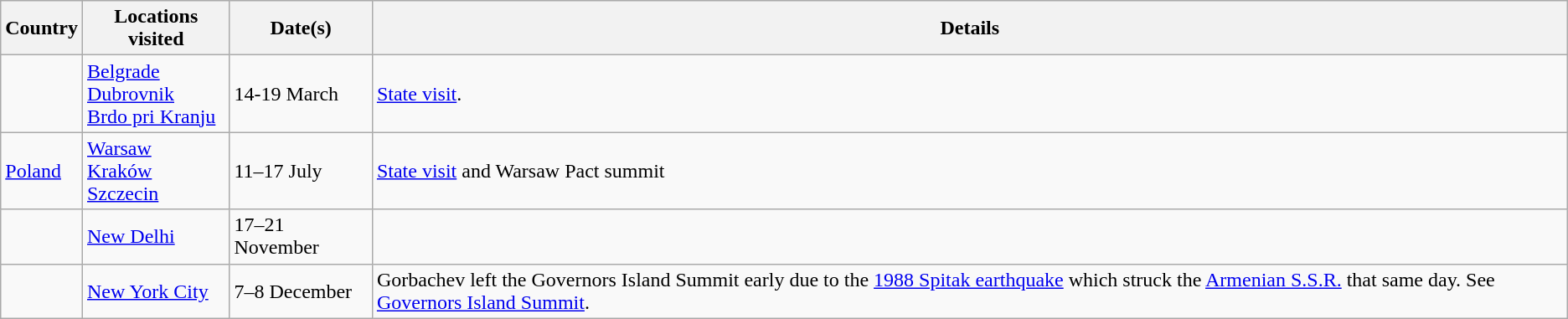<table class="wikitable sortable outercollapse">
<tr>
<th scope=col>Country</th>
<th scope=col>Locations visited</th>
<th scope=col>Date(s)</th>
<th scope=col class="unsortable">Details</th>
</tr>
<tr>
<td></td>
<td><a href='#'>Belgrade</a><br><a href='#'>Dubrovnik</a><br><a href='#'>Brdo pri Kranju</a></td>
<td>14-19 March</td>
<td><a href='#'>State visit</a>.</td>
</tr>
<tr>
<td> <a href='#'>Poland</a></td>
<td><a href='#'>Warsaw</a><br><a href='#'>Kraków</a><br><a href='#'>Szczecin</a></td>
<td>11–17 July</td>
<td><a href='#'>State visit</a> and Warsaw Pact summit</td>
</tr>
<tr>
<td></td>
<td><a href='#'>New Delhi</a></td>
<td>17–21 November</td>
<td></td>
</tr>
<tr>
<td></td>
<td><a href='#'>New York City</a></td>
<td>7–8 December</td>
<td>Gorbachev left the Governors Island Summit early due to the <a href='#'>1988 Spitak earthquake</a> which struck the <a href='#'>Armenian S.S.R.</a> that same day. See <a href='#'>Governors Island Summit</a>.</td>
</tr>
</table>
